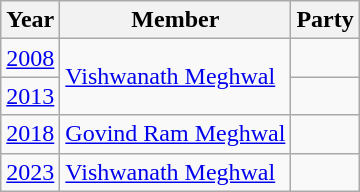<table class="wikitable sortable">
<tr>
<th>Year</th>
<th>Member</th>
<th colspan=2>Party</th>
</tr>
<tr>
<td><a href='#'>2008</a></td>
<td rowspan=2><a href='#'>Vishwanath Meghwal</a></td>
<td></td>
</tr>
<tr>
<td><a href='#'>2013</a></td>
</tr>
<tr>
<td><a href='#'>2018</a></td>
<td><a href='#'>Govind Ram Meghwal</a></td>
<td></td>
</tr>
<tr>
<td><a href='#'>2023</a></td>
<td><a href='#'>Vishwanath Meghwal</a></td>
<td></td>
</tr>
</table>
